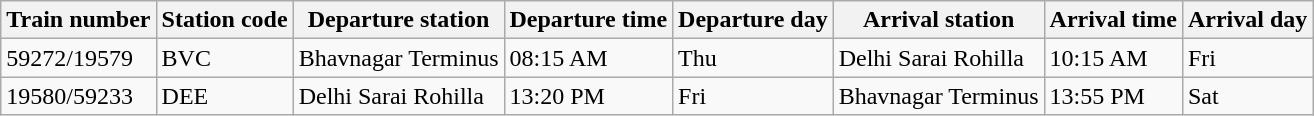<table class="wikitable">
<tr>
<th>Train number</th>
<th>Station code</th>
<th>Departure station</th>
<th>Departure time</th>
<th>Departure day</th>
<th>Arrival station</th>
<th>Arrival time</th>
<th>Arrival day</th>
</tr>
<tr>
<td>59272/19579</td>
<td>BVC</td>
<td>Bhavnagar Terminus</td>
<td>08:15 AM</td>
<td>Thu</td>
<td>Delhi Sarai Rohilla</td>
<td>10:15 AM</td>
<td>Fri</td>
</tr>
<tr>
<td>19580/59233</td>
<td>DEE</td>
<td>Delhi Sarai Rohilla</td>
<td>13:20 PM</td>
<td>Fri</td>
<td>Bhavnagar Terminus</td>
<td>13:55 PM</td>
<td>Sat</td>
</tr>
</table>
